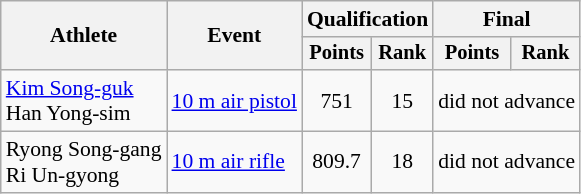<table class=wikitable style=font-size:90%;text-align:center>
<tr>
<th rowspan="2">Athlete</th>
<th rowspan="2">Event</th>
<th colspan=2>Qualification</th>
<th colspan=2>Final</th>
</tr>
<tr style="font-size:95%">
<th>Points</th>
<th>Rank</th>
<th>Points</th>
<th>Rank</th>
</tr>
<tr>
<td align=left><a href='#'>Kim Song-guk</a><br>Han Yong-sim</td>
<td align=left><a href='#'>10 m air pistol</a></td>
<td>751</td>
<td>15</td>
<td colspan=2>did not advance</td>
</tr>
<tr>
<td align=left>Ryong Song-gang<br>Ri Un-gyong</td>
<td align=left><a href='#'>10 m air rifle</a></td>
<td>809.7</td>
<td>18</td>
<td colspan=2>did not advance</td>
</tr>
</table>
